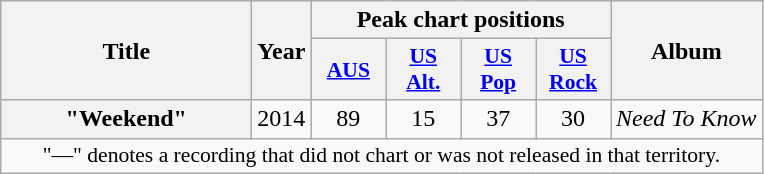<table class="wikitable plainrowheaders" style="text-align:center;">
<tr>
<th scope="col" rowspan="2" style="width:10em;">Title</th>
<th scope="col" rowspan="2">Year</th>
<th scope="col" colspan="4">Peak chart positions</th>
<th scope="col" rowspan="2">Album</th>
</tr>
<tr>
<th scope="col" style="width:3em; font-size:90%;"><a href='#'>AUS</a><br></th>
<th scope="col" style="width:3em; font-size:90%;"><a href='#'>US<br>Alt.</a><br></th>
<th scope="col" style="width:3em; font-size:90%;"><a href='#'>US<br>Pop</a><br></th>
<th scope="col" style="width:3em; font-size:90%;"><a href='#'>US<br>Rock</a><br></th>
</tr>
<tr>
<th scope="row">"Weekend"</th>
<td>2014</td>
<td>89</td>
<td>15</td>
<td>37</td>
<td>30</td>
<td><em>Need To Know</em></td>
</tr>
<tr>
<td colspan="7" style="font-size:90%">"—" denotes a recording that did not chart or was not released in that territory.</td>
</tr>
</table>
